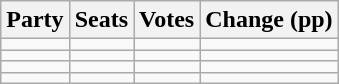<table class="wikitable" style="text-align:right;">
<tr>
<th>Party</th>
<th>Seats</th>
<th>Votes</th>
<th colspan="3">Change (pp)</th>
</tr>
<tr>
<td style="text-align:left;"></td>
<td></td>
<td></td>
<td></td>
</tr>
<tr>
<td style="text-align:left;"></td>
<td></td>
<td></td>
<td></td>
</tr>
<tr>
<td style="text-align:left;"></td>
<td></td>
<td></td>
<td></td>
</tr>
<tr>
<td style="text-align:left;"></td>
<td></td>
<td></td>
<td></td>
</tr>
</table>
